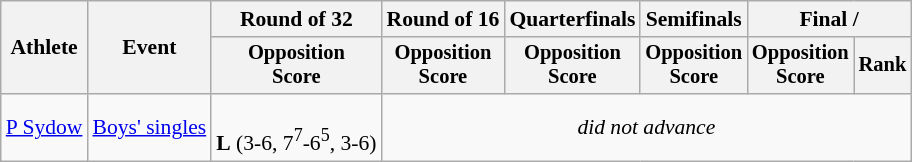<table class=wikitable style="font-size:90%">
<tr>
<th rowspan=2>Athlete</th>
<th rowspan=2>Event</th>
<th>Round of 32</th>
<th>Round of 16</th>
<th>Quarterfinals</th>
<th>Semifinals</th>
<th colspan=2>Final / </th>
</tr>
<tr style="font-size:95%">
<th>Opposition<br>Score</th>
<th>Opposition<br>Score</th>
<th>Opposition<br>Score</th>
<th>Opposition<br>Score</th>
<th>Opposition<br>Score</th>
<th>Rank</th>
</tr>
<tr align=center>
<td align=left><a href='#'>P Sydow</a></td>
<td align=left><a href='#'>Boys' singles</a></td>
<td><br> <strong>L</strong> (3-6, 7<sup>7</sup>-6<sup>5</sup>, 3-6)</td>
<td colspan=5><em>did not advance</em></td>
</tr>
</table>
